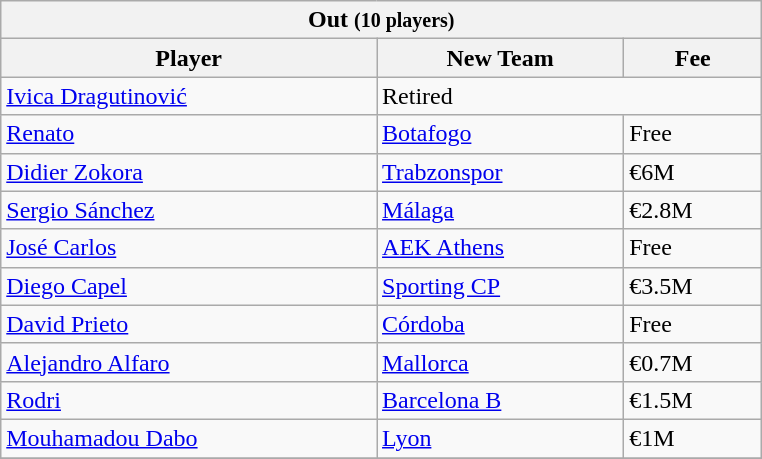<table class="wikitable collapsible collapsed">
<tr>
<th colspan="3" width="500"> <strong>Out</strong> <small>(10 players)</small></th>
</tr>
<tr>
<th>Player</th>
<th>New Team</th>
<th>Fee</th>
</tr>
<tr>
<td> <a href='#'>Ivica Dragutinović</a></td>
<td colspan="2">Retired</td>
</tr>
<tr>
<td> <a href='#'>Renato</a></td>
<td> <a href='#'>Botafogo</a></td>
<td>Free</td>
</tr>
<tr>
<td> <a href='#'>Didier Zokora</a></td>
<td> <a href='#'>Trabzonspor</a></td>
<td>€6M</td>
</tr>
<tr>
<td> <a href='#'>Sergio Sánchez</a></td>
<td> <a href='#'>Málaga</a></td>
<td>€2.8M</td>
</tr>
<tr>
<td> <a href='#'>José Carlos</a></td>
<td> <a href='#'>AEK Athens</a></td>
<td>Free</td>
</tr>
<tr>
<td> <a href='#'>Diego Capel</a></td>
<td> <a href='#'>Sporting CP</a></td>
<td>€3.5M</td>
</tr>
<tr>
<td> <a href='#'>David Prieto</a></td>
<td> <a href='#'>Córdoba</a></td>
<td>Free</td>
</tr>
<tr>
<td> <a href='#'>Alejandro Alfaro</a></td>
<td> <a href='#'>Mallorca</a></td>
<td>€0.7M</td>
</tr>
<tr>
<td> <a href='#'>Rodri</a></td>
<td> <a href='#'>Barcelona B</a></td>
<td>€1.5M</td>
</tr>
<tr>
<td> <a href='#'>Mouhamadou Dabo</a></td>
<td> <a href='#'>Lyon</a></td>
<td>€1M</td>
</tr>
<tr>
</tr>
</table>
